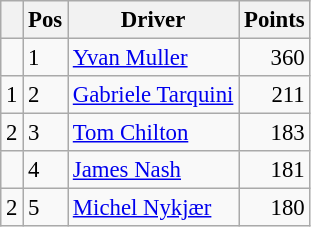<table class="wikitable" style="font-size: 95%;">
<tr>
<th></th>
<th>Pos</th>
<th>Driver</th>
<th>Points</th>
</tr>
<tr>
<td align="left"></td>
<td>1</td>
<td> <a href='#'>Yvan Muller</a></td>
<td align="right">360</td>
</tr>
<tr>
<td align="left"> 1</td>
<td>2</td>
<td> <a href='#'>Gabriele Tarquini</a></td>
<td align="right">211</td>
</tr>
<tr>
<td align="left"> 2</td>
<td>3</td>
<td> <a href='#'>Tom Chilton</a></td>
<td align="right">183</td>
</tr>
<tr>
<td align="left"></td>
<td>4</td>
<td> <a href='#'>James Nash</a></td>
<td align="right">181</td>
</tr>
<tr>
<td align="left"> 2</td>
<td>5</td>
<td> <a href='#'>Michel Nykjær</a></td>
<td align="right">180</td>
</tr>
</table>
